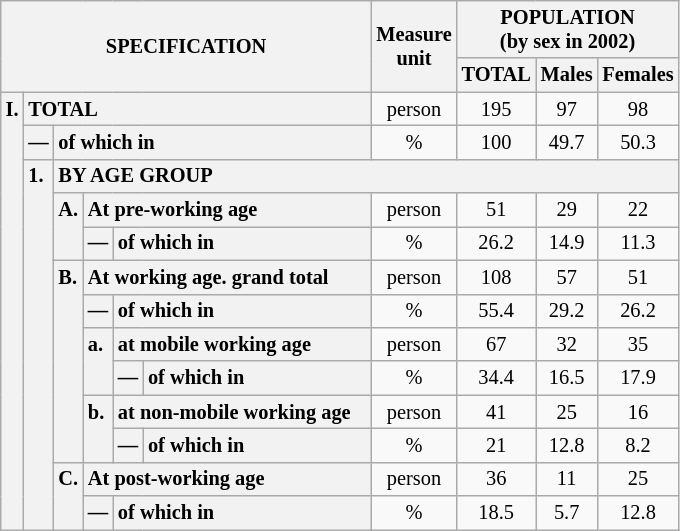<table class="wikitable" style="font-size:85%; text-align:center">
<tr>
<th rowspan="2" colspan="6">SPECIFICATION</th>
<th rowspan="2">Measure<br> unit</th>
<th colspan="3" rowspan="1">POPULATION<br> (by sex in 2002)</th>
</tr>
<tr>
<th>TOTAL</th>
<th>Males</th>
<th>Females</th>
</tr>
<tr>
<th style="text-align:left" valign="top" rowspan="13">I.</th>
<th style="text-align:left" colspan="5">TOTAL</th>
<td>person</td>
<td>195</td>
<td>97</td>
<td>98</td>
</tr>
<tr>
<th style="text-align:left" valign="top">—</th>
<th style="text-align:left" colspan="4">of which in</th>
<td>%</td>
<td>100</td>
<td>49.7</td>
<td>50.3</td>
</tr>
<tr>
<th style="text-align:left" valign="top" rowspan="11">1.</th>
<th style="text-align:left" colspan="19">BY AGE GROUP</th>
</tr>
<tr>
<th style="text-align:left" valign="top" rowspan="2">A.</th>
<th style="text-align:left" colspan="3">At pre-working age</th>
<td>person</td>
<td>51</td>
<td>29</td>
<td>22</td>
</tr>
<tr>
<th style="text-align:left" valign="top">—</th>
<th style="text-align:left" valign="top" colspan="2">of which in</th>
<td>%</td>
<td>26.2</td>
<td>14.9</td>
<td>11.3</td>
</tr>
<tr>
<th style="text-align:left" valign="top" rowspan="6">B.</th>
<th style="text-align:left" colspan="3">At working age. grand total</th>
<td>person</td>
<td>108</td>
<td>57</td>
<td>51</td>
</tr>
<tr>
<th style="text-align:left" valign="top">—</th>
<th style="text-align:left" valign="top" colspan="2">of which in</th>
<td>%</td>
<td>55.4</td>
<td>29.2</td>
<td>26.2</td>
</tr>
<tr>
<th style="text-align:left" valign="top" rowspan="2">a.</th>
<th style="text-align:left" colspan="2">at mobile working age</th>
<td>person</td>
<td>67</td>
<td>32</td>
<td>35</td>
</tr>
<tr>
<th style="text-align:left" valign="top">—</th>
<th style="text-align:left" valign="top" colspan="1">of which in                        </th>
<td>%</td>
<td>34.4</td>
<td>16.5</td>
<td>17.9</td>
</tr>
<tr>
<th style="text-align:left" valign="top" rowspan="2">b.</th>
<th style="text-align:left" colspan="2">at non-mobile working age</th>
<td>person</td>
<td>41</td>
<td>25</td>
<td>16</td>
</tr>
<tr>
<th style="text-align:left" valign="top">—</th>
<th style="text-align:left" valign="top" colspan="1">of which in                        </th>
<td>%</td>
<td>21</td>
<td>12.8</td>
<td>8.2</td>
</tr>
<tr>
<th style="text-align:left" valign="top" rowspan="2">C.</th>
<th style="text-align:left" colspan="3">At post-working age</th>
<td>person</td>
<td>36</td>
<td>11</td>
<td>25</td>
</tr>
<tr>
<th style="text-align:left" valign="top">—</th>
<th style="text-align:left" valign="top" colspan="2">of which in</th>
<td>%</td>
<td>18.5</td>
<td>5.7</td>
<td>12.8</td>
</tr>
</table>
